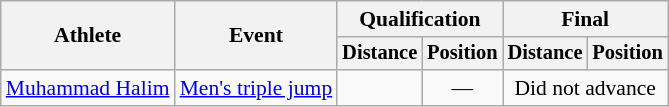<table class=wikitable style="font-size:90%">
<tr>
<th rowspan="2">Athlete</th>
<th rowspan="2">Event</th>
<th colspan="2">Qualification</th>
<th colspan="2">Final</th>
</tr>
<tr style="font-size:95%">
<th>Distance</th>
<th>Position</th>
<th>Distance</th>
<th>Position</th>
</tr>
<tr align=center>
<td align=left><a href='#'>Muhammad Halim</a></td>
<td align=left><a href='#'>Men's triple jump</a></td>
<td></td>
<td>—</td>
<td colspan=2>Did not advance</td>
</tr>
</table>
